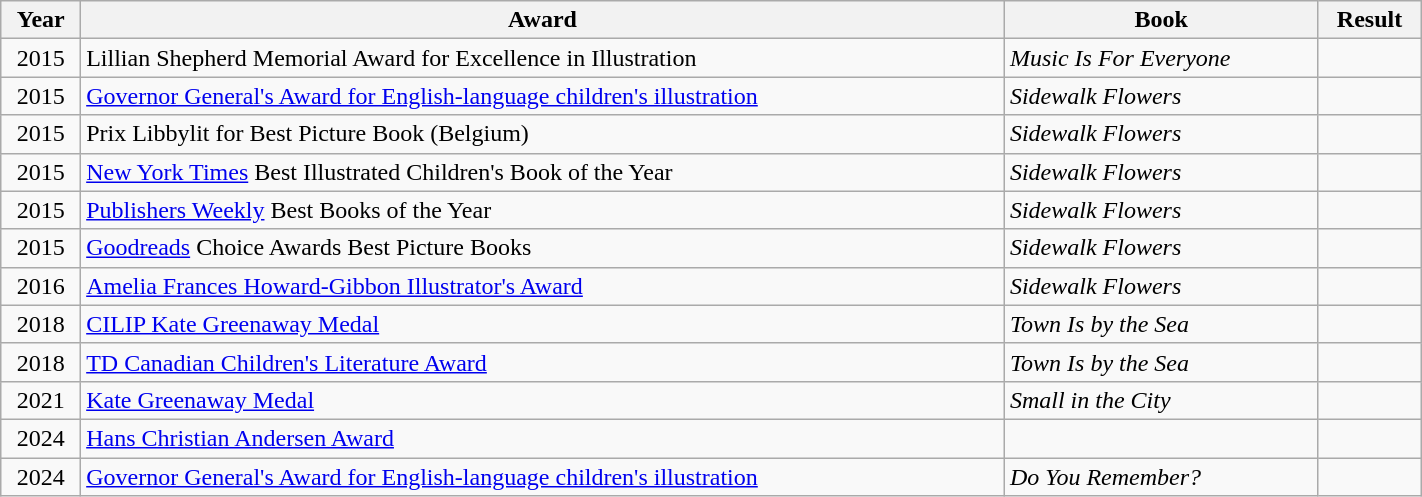<table class="wikitable" width="75%">
<tr>
<th>Year</th>
<th>Award</th>
<th>Book</th>
<th>Result</th>
</tr>
<tr>
<td align="center">2015</td>
<td rowspan=1>Lillian Shepherd Memorial Award for Excellence in Illustration</td>
<td rowspan=1><em>Music Is For Everyone</em></td>
<td></td>
</tr>
<tr>
<td align="center">2015</td>
<td rowspan=1><a href='#'>Governor General's Award for English-language children's illustration</a></td>
<td rowspan=1><em>Sidewalk Flowers</em></td>
<td></td>
</tr>
<tr>
<td align="center">2015</td>
<td rowspan=1>Prix Libbylit for Best Picture Book (Belgium)</td>
<td rowspan=1><em>Sidewalk Flowers</em></td>
<td></td>
</tr>
<tr>
<td align="center">2015</td>
<td rowspan=1><a href='#'>New York Times</a> Best Illustrated Children's Book of the Year</td>
<td rowspan=1><em>Sidewalk Flowers</em></td>
<td></td>
</tr>
<tr>
<td align="center">2015</td>
<td rowspan=1><a href='#'>Publishers Weekly</a> Best Books of the Year</td>
<td rowspan=1><em>Sidewalk Flowers</em></td>
<td></td>
</tr>
<tr>
<td align="center">2015</td>
<td rowspan=1><a href='#'>Goodreads</a> Choice Awards Best Picture Books</td>
<td rowspan=1><em>Sidewalk Flowers</em></td>
<td></td>
</tr>
<tr>
<td align="center">2016</td>
<td rowspan=1><a href='#'>Amelia Frances Howard-Gibbon Illustrator's Award</a></td>
<td rowspan=1><em>Sidewalk Flowers</em></td>
<td></td>
</tr>
<tr>
<td align="center">2018</td>
<td rowspan=1><a href='#'>CILIP Kate Greenaway Medal</a></td>
<td rowspan=1><em>Town Is by the Sea</em></td>
<td></td>
</tr>
<tr>
<td align="center">2018</td>
<td rowspan=1><a href='#'>TD Canadian Children's Literature Award</a></td>
<td rowspan=1><em>Town Is by the Sea</em></td>
<td></td>
</tr>
<tr>
<td align="center">2021</td>
<td><a href='#'>Kate Greenaway Medal</a></td>
<td><em>Small in the City</em></td>
<td></td>
</tr>
<tr>
<td align="center">2024</td>
<td><a href='#'>Hans Christian Andersen Award</a></td>
<td></td>
<td></td>
</tr>
<tr>
<td align=center>2024</td>
<td><a href='#'>Governor General's Award for English-language children's illustration</a></td>
<td><em>Do You Remember?</em></td>
<td></td>
</tr>
</table>
